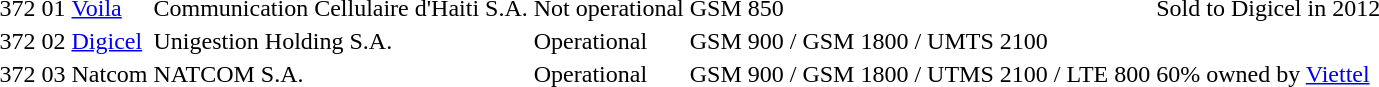<table>
<tr>
<td>372</td>
<td>01</td>
<td><a href='#'>Voila</a></td>
<td>Communication Cellulaire d'Haiti S.A.</td>
<td>Not operational</td>
<td>GSM 850</td>
<td>Sold to Digicel in 2012</td>
</tr>
<tr>
<td>372</td>
<td>02</td>
<td><a href='#'>Digicel</a></td>
<td>Unigestion Holding S.A.</td>
<td>Operational</td>
<td>GSM 900 / GSM 1800 / UMTS 2100</td>
<td></td>
</tr>
<tr>
<td>372</td>
<td>03</td>
<td>Natcom</td>
<td>NATCOM S.A.</td>
<td>Operational</td>
<td>GSM 900 / GSM 1800 / UTMS 2100 / LTE 800</td>
<td>60% owned by <a href='#'>Viettel</a></td>
</tr>
</table>
